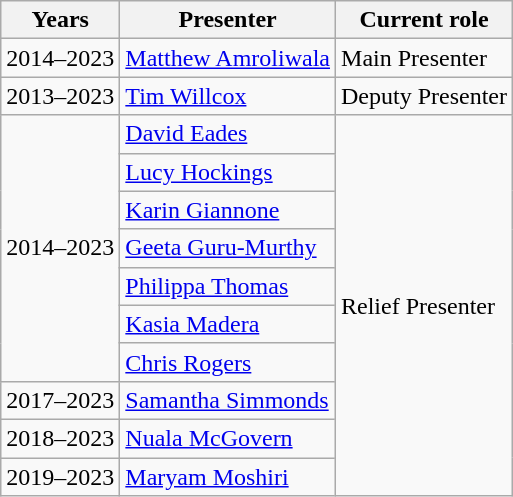<table class="wikitable">
<tr style="text-align:center;">
<th>Years</th>
<th>Presenter</th>
<th>Current role</th>
</tr>
<tr>
<td>2014–2023</td>
<td><a href='#'>Matthew Amroliwala</a></td>
<td>Main Presenter</td>
</tr>
<tr>
<td>2013–2023</td>
<td><a href='#'>Tim Willcox</a></td>
<td>Deputy Presenter</td>
</tr>
<tr>
<td rowspan="7">2014–2023</td>
<td><a href='#'>David Eades</a></td>
<td rowspan="10">Relief Presenter</td>
</tr>
<tr>
<td><a href='#'>Lucy Hockings</a></td>
</tr>
<tr>
<td><a href='#'>Karin Giannone</a></td>
</tr>
<tr>
<td><a href='#'>Geeta Guru-Murthy</a></td>
</tr>
<tr>
<td><a href='#'>Philippa Thomas</a></td>
</tr>
<tr>
<td><a href='#'>Kasia Madera</a></td>
</tr>
<tr>
<td><a href='#'>Chris Rogers</a></td>
</tr>
<tr>
<td>2017–2023</td>
<td><a href='#'>Samantha Simmonds</a></td>
</tr>
<tr>
<td>2018–2023</td>
<td><a href='#'>Nuala McGovern</a></td>
</tr>
<tr>
<td>2019–2023</td>
<td><a href='#'>Maryam Moshiri</a></td>
</tr>
</table>
